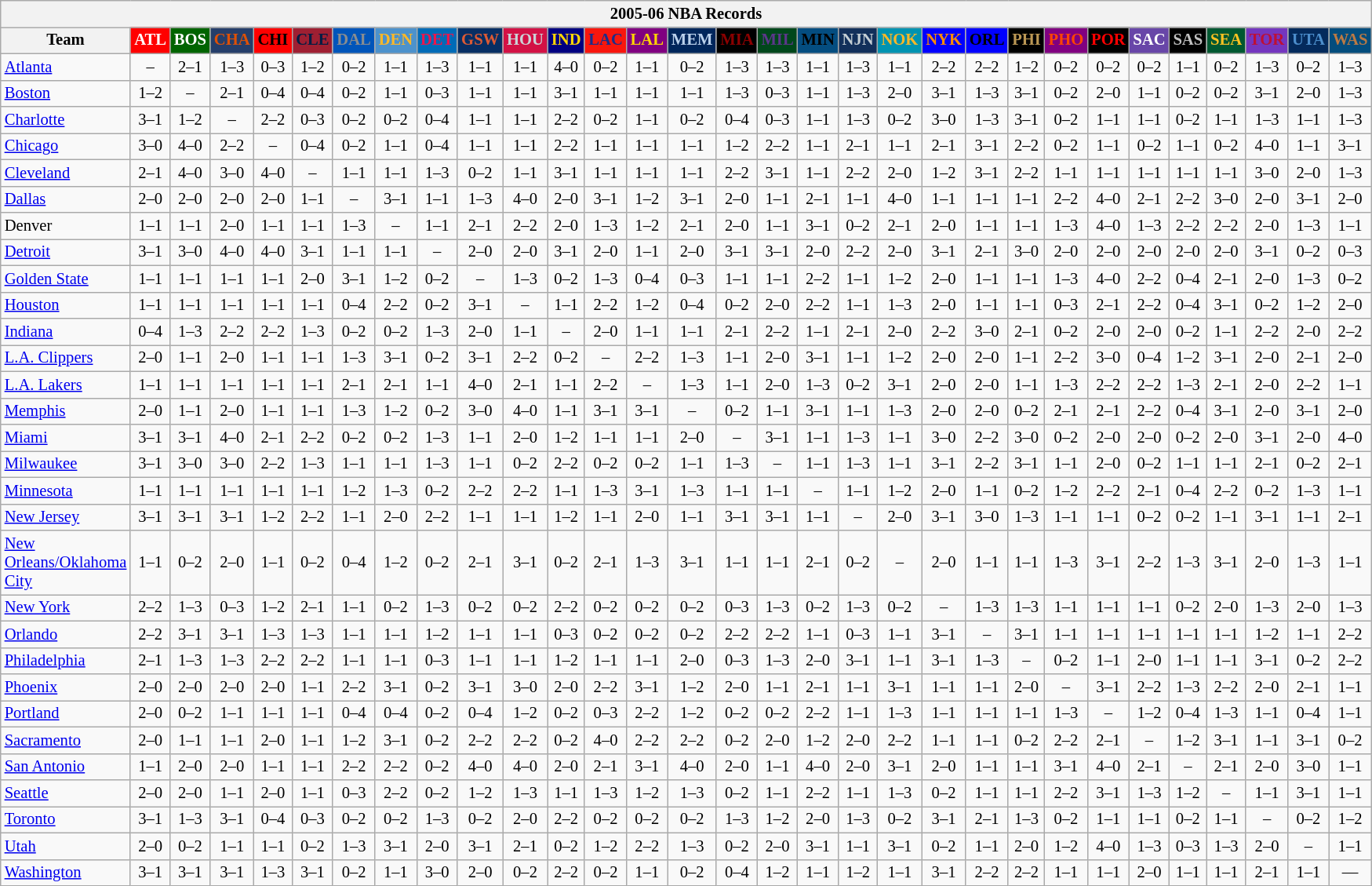<table class="wikitable" style="font-size:86%; text-align:center;">
<tr>
<th colspan=31>2005-06 NBA Records</th>
</tr>
<tr>
<th width=100>Team</th>
<th style="background:#FF0000;color:#FFFFFF;width=35">ATL</th>
<th style="background:#006400;color:#FFFFFF;width=35">BOS</th>
<th style="background:#253E6A;color:#DF5106;width=35">CHA</th>
<th style="background:#FF0000;color:#000000;width=35">CHI</th>
<th style="background:#9F1F32;color:#001D43;width=35">CLE</th>
<th style="background:#0055BA;color:#898D8F;width=35">DAL</th>
<th style="background:#4C92CC;color:#FDB827;width=35">DEN</th>
<th style="background:#006BB7;color:#ED164B;width=35">DET</th>
<th style="background:#072E63;color:#DC5A34;width=35">GSW</th>
<th style="background:#D31145;color:#CBD4D8;width=35">HOU</th>
<th style="background:#000080;color:#FFD700;width=35">IND</th>
<th style="background:#F9160D;color:#1A2E8B;width=35">LAC</th>
<th style="background:#800080;color:#FFD700;width=35">LAL</th>
<th style="background:#00265B;color:#BAD1EB;width=35">MEM</th>
<th style="background:#000000;color:#8B0000;width=35">MIA</th>
<th style="background:#00471B;color:#5C378A;width=35">MIL</th>
<th style="background:#044D80;color:#000000;width=35">MIN</th>
<th style="background:#12305B;color:#C4CED4;width=35">NJN</th>
<th style="background:#0093B1;color:#FDB827;width=35">NOK</th>
<th style="background:#0000FF;color:#FF8C00;width=35">NYK</th>
<th style="background:#0000FF;color:#000000;width=35">ORL</th>
<th style="background:#000000;color:#BB9754;width=35">PHI</th>
<th style="background:#800080;color:#FF4500;width=35">PHO</th>
<th style="background:#000000;color:#FF0000;width=35">POR</th>
<th style="background:#6846A8;color:#FFFFFF;width=35">SAC</th>
<th style="background:#000000;color:#C0C0C0;width=35">SAS</th>
<th style="background:#005831;color:#FFC322;width=35">SEA</th>
<th style="background:#7436BF;color:#BE0F34;width=35">TOR</th>
<th style="background:#042A5C;color:#4C8ECC;width=35">UTA</th>
<th style="background:#044D7D;color:#BC7A44;width=35">WAS</th>
</tr>
<tr>
<td style="text-align:left;"><a href='#'>Atlanta</a></td>
<td>–</td>
<td>2–1</td>
<td>1–3</td>
<td>0–3</td>
<td>1–2</td>
<td>0–2</td>
<td>1–1</td>
<td>1–3</td>
<td>1–1</td>
<td>1–1</td>
<td>4–0</td>
<td>0–2</td>
<td>1–1</td>
<td>0–2</td>
<td>1–3</td>
<td>1–3</td>
<td>1–1</td>
<td>1–3</td>
<td>1–1</td>
<td>2–2</td>
<td>2–2</td>
<td>1–2</td>
<td>0–2</td>
<td>0–2</td>
<td>0–2</td>
<td>1–1</td>
<td>0–2</td>
<td>1–3</td>
<td>0–2</td>
<td>1–3</td>
</tr>
<tr>
<td style="text-align:left;"><a href='#'>Boston</a></td>
<td>1–2</td>
<td>–</td>
<td>2–1</td>
<td>0–4</td>
<td>0–4</td>
<td>0–2</td>
<td>1–1</td>
<td>0–3</td>
<td>1–1</td>
<td>1–1</td>
<td>3–1</td>
<td>1–1</td>
<td>1–1</td>
<td>1–1</td>
<td>1–3</td>
<td>0–3</td>
<td>1–1</td>
<td>1–3</td>
<td>2–0</td>
<td>3–1</td>
<td>1–3</td>
<td>3–1</td>
<td>0–2</td>
<td>2–0</td>
<td>1–1</td>
<td>0–2</td>
<td>0–2</td>
<td>3–1</td>
<td>2–0</td>
<td>1–3</td>
</tr>
<tr>
<td style="text-align:left;"><a href='#'>Charlotte</a></td>
<td>3–1</td>
<td>1–2</td>
<td>–</td>
<td>2–2</td>
<td>0–3</td>
<td>0–2</td>
<td>0–2</td>
<td>0–4</td>
<td>1–1</td>
<td>1–1</td>
<td>2–2</td>
<td>0–2</td>
<td>1–1</td>
<td>0–2</td>
<td>0–4</td>
<td>0–3</td>
<td>1–1</td>
<td>1–3</td>
<td>0–2</td>
<td>3–0</td>
<td>1–3</td>
<td>3–1</td>
<td>0–2</td>
<td>1–1</td>
<td>1–1</td>
<td>0–2</td>
<td>1–1</td>
<td>1–3</td>
<td>1–1</td>
<td>1–3</td>
</tr>
<tr>
<td style="text-align:left;"><a href='#'>Chicago</a></td>
<td>3–0</td>
<td>4–0</td>
<td>2–2</td>
<td>–</td>
<td>0–4</td>
<td>0–2</td>
<td>1–1</td>
<td>0–4</td>
<td>1–1</td>
<td>1–1</td>
<td>2–2</td>
<td>1–1</td>
<td>1–1</td>
<td>1–1</td>
<td>1–2</td>
<td>2–2</td>
<td>1–1</td>
<td>2–1</td>
<td>1–1</td>
<td>2–1</td>
<td>3–1</td>
<td>2–2</td>
<td>0–2</td>
<td>1–1</td>
<td>0–2</td>
<td>1–1</td>
<td>0–2</td>
<td>4–0</td>
<td>1–1</td>
<td>3–1</td>
</tr>
<tr>
<td style="text-align:left;"><a href='#'>Cleveland</a></td>
<td>2–1</td>
<td>4–0</td>
<td>3–0</td>
<td>4–0</td>
<td>–</td>
<td>1–1</td>
<td>1–1</td>
<td>1–3</td>
<td>0–2</td>
<td>1–1</td>
<td>3–1</td>
<td>1–1</td>
<td>1–1</td>
<td>1–1</td>
<td>2–2</td>
<td>3–1</td>
<td>1–1</td>
<td>2–2</td>
<td>2–0</td>
<td>1–2</td>
<td>3–1</td>
<td>2–2</td>
<td>1–1</td>
<td>1–1</td>
<td>1–1</td>
<td>1–1</td>
<td>1–1</td>
<td>3–0</td>
<td>2–0</td>
<td>1–3</td>
</tr>
<tr>
<td style="text-align:left;"><a href='#'>Dallas</a></td>
<td>2–0</td>
<td>2–0</td>
<td>2–0</td>
<td>2–0</td>
<td>1–1</td>
<td>–</td>
<td>3–1</td>
<td>1–1</td>
<td>1–3</td>
<td>4–0</td>
<td>2–0</td>
<td>3–1</td>
<td>1–2</td>
<td>3–1</td>
<td>2–0</td>
<td>1–1</td>
<td>2–1</td>
<td>1–1</td>
<td>4–0</td>
<td>1–1</td>
<td>1–1</td>
<td>1–1</td>
<td>2–2</td>
<td>4–0</td>
<td>2–1</td>
<td>2–2</td>
<td>3–0</td>
<td>2–0</td>
<td>3–1</td>
<td>2–0</td>
</tr>
<tr>
<td style="text-align:left;">Denver</td>
<td>1–1</td>
<td>1–1</td>
<td>2–0</td>
<td>1–1</td>
<td>1–1</td>
<td>1–3</td>
<td>–</td>
<td>1–1</td>
<td>2–1</td>
<td>2–2</td>
<td>2–0</td>
<td>1–3</td>
<td>1–2</td>
<td>2–1</td>
<td>2–0</td>
<td>1–1</td>
<td>3–1</td>
<td>0–2</td>
<td>2–1</td>
<td>2–0</td>
<td>1–1</td>
<td>1–1</td>
<td>1–3</td>
<td>4–0</td>
<td>1–3</td>
<td>2–2</td>
<td>2–2</td>
<td>2–0</td>
<td>1–3</td>
<td>1–1</td>
</tr>
<tr>
<td style="text-align:left;"><a href='#'>Detroit</a></td>
<td>3–1</td>
<td>3–0</td>
<td>4–0</td>
<td>4–0</td>
<td>3–1</td>
<td>1–1</td>
<td>1–1</td>
<td>–</td>
<td>2–0</td>
<td>2–0</td>
<td>3–1</td>
<td>2–0</td>
<td>1–1</td>
<td>2–0</td>
<td>3–1</td>
<td>3–1</td>
<td>2–0</td>
<td>2–2</td>
<td>2–0</td>
<td>3–1</td>
<td>2–1</td>
<td>3–0</td>
<td>2–0</td>
<td>2–0</td>
<td>2–0</td>
<td>2–0</td>
<td>2–0</td>
<td>3–1</td>
<td>0–2</td>
<td>0–3</td>
</tr>
<tr>
<td style="text-align:left;"><a href='#'>Golden State</a></td>
<td>1–1</td>
<td>1–1</td>
<td>1–1</td>
<td>1–1</td>
<td>2–0</td>
<td>3–1</td>
<td>1–2</td>
<td>0–2</td>
<td>–</td>
<td>1–3</td>
<td>0–2</td>
<td>1–3</td>
<td>0–4</td>
<td>0–3</td>
<td>1–1</td>
<td>1–1</td>
<td>2–2</td>
<td>1–1</td>
<td>1–2</td>
<td>2–0</td>
<td>1–1</td>
<td>1–1</td>
<td>1–3</td>
<td>4–0</td>
<td>2–2</td>
<td>0–4</td>
<td>2–1</td>
<td>2–0</td>
<td>1–3</td>
<td>0–2</td>
</tr>
<tr>
<td style="text-align:left;"><a href='#'>Houston</a></td>
<td>1–1</td>
<td>1–1</td>
<td>1–1</td>
<td>1–1</td>
<td>1–1</td>
<td>0–4</td>
<td>2–2</td>
<td>0–2</td>
<td>3–1</td>
<td>–</td>
<td>1–1</td>
<td>2–2</td>
<td>1–2</td>
<td>0–4</td>
<td>0–2</td>
<td>2–0</td>
<td>2–2</td>
<td>1–1</td>
<td>1–3</td>
<td>2–0</td>
<td>1–1</td>
<td>1–1</td>
<td>0–3</td>
<td>2–1</td>
<td>2–2</td>
<td>0–4</td>
<td>3–1</td>
<td>0–2</td>
<td>1–2</td>
<td>2–0</td>
</tr>
<tr>
<td style="text-align:left;"><a href='#'>Indiana</a></td>
<td>0–4</td>
<td>1–3</td>
<td>2–2</td>
<td>2–2</td>
<td>1–3</td>
<td>0–2</td>
<td>0–2</td>
<td>1–3</td>
<td>2–0</td>
<td>1–1</td>
<td>–</td>
<td>2–0</td>
<td>1–1</td>
<td>1–1</td>
<td>2–1</td>
<td>2–2</td>
<td>1–1</td>
<td>2–1</td>
<td>2–0</td>
<td>2–2</td>
<td>3–0</td>
<td>2–1</td>
<td>0–2</td>
<td>2–0</td>
<td>2–0</td>
<td>0–2</td>
<td>1–1</td>
<td>2–2</td>
<td>2–0</td>
<td>2–2</td>
</tr>
<tr>
<td style="text-align:left;"><a href='#'>L.A. Clippers</a></td>
<td>2–0</td>
<td>1–1</td>
<td>2–0</td>
<td>1–1</td>
<td>1–1</td>
<td>1–3</td>
<td>3–1</td>
<td>0–2</td>
<td>3–1</td>
<td>2–2</td>
<td>0–2</td>
<td>–</td>
<td>2–2</td>
<td>1–3</td>
<td>1–1</td>
<td>2–0</td>
<td>3–1</td>
<td>1–1</td>
<td>1–2</td>
<td>2–0</td>
<td>2–0</td>
<td>1–1</td>
<td>2–2</td>
<td>3–0</td>
<td>0–4</td>
<td>1–2</td>
<td>3–1</td>
<td>2–0</td>
<td>2–1</td>
<td>2–0</td>
</tr>
<tr>
<td style="text-align:left;"><a href='#'>L.A. Lakers</a></td>
<td>1–1</td>
<td>1–1</td>
<td>1–1</td>
<td>1–1</td>
<td>1–1</td>
<td>2–1</td>
<td>2–1</td>
<td>1–1</td>
<td>4–0</td>
<td>2–1</td>
<td>1–1</td>
<td>2–2</td>
<td>–</td>
<td>1–3</td>
<td>1–1</td>
<td>2–0</td>
<td>1–3</td>
<td>0–2</td>
<td>3–1</td>
<td>2–0</td>
<td>2–0</td>
<td>1–1</td>
<td>1–3</td>
<td>2–2</td>
<td>2–2</td>
<td>1–3</td>
<td>2–1</td>
<td>2–0</td>
<td>2–2</td>
<td>1–1</td>
</tr>
<tr>
<td style="text-align:left;"><a href='#'>Memphis</a></td>
<td>2–0</td>
<td>1–1</td>
<td>2–0</td>
<td>1–1</td>
<td>1–1</td>
<td>1–3</td>
<td>1–2</td>
<td>0–2</td>
<td>3–0</td>
<td>4–0</td>
<td>1–1</td>
<td>3–1</td>
<td>3–1</td>
<td>–</td>
<td>0–2</td>
<td>1–1</td>
<td>3–1</td>
<td>1–1</td>
<td>1–3</td>
<td>2–0</td>
<td>2–0</td>
<td>0–2</td>
<td>2–1</td>
<td>2–1</td>
<td>2–2</td>
<td>0–4</td>
<td>3–1</td>
<td>2–0</td>
<td>3–1</td>
<td>2–0</td>
</tr>
<tr>
<td style="text-align:left;"><a href='#'>Miami</a></td>
<td>3–1</td>
<td>3–1</td>
<td>4–0</td>
<td>2–1</td>
<td>2–2</td>
<td>0–2</td>
<td>0–2</td>
<td>1–3</td>
<td>1–1</td>
<td>2–0</td>
<td>1–2</td>
<td>1–1</td>
<td>1–1</td>
<td>2–0</td>
<td>–</td>
<td>3–1</td>
<td>1–1</td>
<td>1–3</td>
<td>1–1</td>
<td>3–0</td>
<td>2–2</td>
<td>3–0</td>
<td>0–2</td>
<td>2–0</td>
<td>2–0</td>
<td>0–2</td>
<td>2–0</td>
<td>3–1</td>
<td>2–0</td>
<td>4–0</td>
</tr>
<tr>
<td style="text-align:left;"><a href='#'>Milwaukee</a></td>
<td>3–1</td>
<td>3–0</td>
<td>3–0</td>
<td>2–2</td>
<td>1–3</td>
<td>1–1</td>
<td>1–1</td>
<td>1–3</td>
<td>1–1</td>
<td>0–2</td>
<td>2–2</td>
<td>0–2</td>
<td>0–2</td>
<td>1–1</td>
<td>1–3</td>
<td>–</td>
<td>1–1</td>
<td>1–3</td>
<td>1–1</td>
<td>3–1</td>
<td>2–2</td>
<td>3–1</td>
<td>1–1</td>
<td>2–0</td>
<td>0–2</td>
<td>1–1</td>
<td>1–1</td>
<td>2–1</td>
<td>0–2</td>
<td>2–1</td>
</tr>
<tr>
<td style="text-align:left;"><a href='#'>Minnesota</a></td>
<td>1–1</td>
<td>1–1</td>
<td>1–1</td>
<td>1–1</td>
<td>1–1</td>
<td>1–2</td>
<td>1–3</td>
<td>0–2</td>
<td>2–2</td>
<td>2–2</td>
<td>1–1</td>
<td>1–3</td>
<td>3–1</td>
<td>1–3</td>
<td>1–1</td>
<td>1–1</td>
<td>–</td>
<td>1–1</td>
<td>1–2</td>
<td>2–0</td>
<td>1–1</td>
<td>0–2</td>
<td>1–2</td>
<td>2–2</td>
<td>2–1</td>
<td>0–4</td>
<td>2–2</td>
<td>0–2</td>
<td>1–3</td>
<td>1–1</td>
</tr>
<tr>
<td style="text-align:left;"><a href='#'>New Jersey</a></td>
<td>3–1</td>
<td>3–1</td>
<td>3–1</td>
<td>1–2</td>
<td>2–2</td>
<td>1–1</td>
<td>2–0</td>
<td>2–2</td>
<td>1–1</td>
<td>1–1</td>
<td>1–2</td>
<td>1–1</td>
<td>2–0</td>
<td>1–1</td>
<td>3–1</td>
<td>3–1</td>
<td>1–1</td>
<td>–</td>
<td>2–0</td>
<td>3–1</td>
<td>3–0</td>
<td>1–3</td>
<td>1–1</td>
<td>1–1</td>
<td>0–2</td>
<td>0–2</td>
<td>1–1</td>
<td>3–1</td>
<td>1–1</td>
<td>2–1</td>
</tr>
<tr>
<td style="text-align:left;"><a href='#'>New Orleans/Oklahoma City</a></td>
<td>1–1</td>
<td>0–2</td>
<td>2–0</td>
<td>1–1</td>
<td>0–2</td>
<td>0–4</td>
<td>1–2</td>
<td>0–2</td>
<td>2–1</td>
<td>3–1</td>
<td>0–2</td>
<td>2–1</td>
<td>1–3</td>
<td>3–1</td>
<td>1–1</td>
<td>1–1</td>
<td>2–1</td>
<td>0–2</td>
<td>–</td>
<td>2–0</td>
<td>1–1</td>
<td>1–1</td>
<td>1–3</td>
<td>3–1</td>
<td>2–2</td>
<td>1–3</td>
<td>3–1</td>
<td>2–0</td>
<td>1–3</td>
<td>1–1</td>
</tr>
<tr>
<td style="text-align:left;"><a href='#'>New York</a></td>
<td>2–2</td>
<td>1–3</td>
<td>0–3</td>
<td>1–2</td>
<td>2–1</td>
<td>1–1</td>
<td>0–2</td>
<td>1–3</td>
<td>0–2</td>
<td>0–2</td>
<td>2–2</td>
<td>0–2</td>
<td>0–2</td>
<td>0–2</td>
<td>0–3</td>
<td>1–3</td>
<td>0–2</td>
<td>1–3</td>
<td>0–2</td>
<td>–</td>
<td>1–3</td>
<td>1–3</td>
<td>1–1</td>
<td>1–1</td>
<td>1–1</td>
<td>0–2</td>
<td>2–0</td>
<td>1–3</td>
<td>2–0</td>
<td>1–3</td>
</tr>
<tr>
<td style="text-align:left;"><a href='#'>Orlando</a></td>
<td>2–2</td>
<td>3–1</td>
<td>3–1</td>
<td>1–3</td>
<td>1–3</td>
<td>1–1</td>
<td>1–1</td>
<td>1–2</td>
<td>1–1</td>
<td>1–1</td>
<td>0–3</td>
<td>0–2</td>
<td>0–2</td>
<td>0–2</td>
<td>2–2</td>
<td>2–2</td>
<td>1–1</td>
<td>0–3</td>
<td>1–1</td>
<td>3–1</td>
<td>–</td>
<td>3–1</td>
<td>1–1</td>
<td>1–1</td>
<td>1–1</td>
<td>1–1</td>
<td>1–1</td>
<td>1–2</td>
<td>1–1</td>
<td>2–2</td>
</tr>
<tr>
<td style="text-align:left;"><a href='#'>Philadelphia</a></td>
<td>2–1</td>
<td>1–3</td>
<td>1–3</td>
<td>2–2</td>
<td>2–2</td>
<td>1–1</td>
<td>1–1</td>
<td>0–3</td>
<td>1–1</td>
<td>1–1</td>
<td>1–2</td>
<td>1–1</td>
<td>1–1</td>
<td>2–0</td>
<td>0–3</td>
<td>1–3</td>
<td>2–0</td>
<td>3–1</td>
<td>1–1</td>
<td>3–1</td>
<td>1–3</td>
<td>–</td>
<td>0–2</td>
<td>1–1</td>
<td>2–0</td>
<td>1–1</td>
<td>1–1</td>
<td>3–1</td>
<td>0–2</td>
<td>2–2</td>
</tr>
<tr>
<td style="text-align:left;"><a href='#'>Phoenix</a></td>
<td>2–0</td>
<td>2–0</td>
<td>2–0</td>
<td>2–0</td>
<td>1–1</td>
<td>2–2</td>
<td>3–1</td>
<td>0–2</td>
<td>3–1</td>
<td>3–0</td>
<td>2–0</td>
<td>2–2</td>
<td>3–1</td>
<td>1–2</td>
<td>2–0</td>
<td>1–1</td>
<td>2–1</td>
<td>1–1</td>
<td>3–1</td>
<td>1–1</td>
<td>1–1</td>
<td>2–0</td>
<td>–</td>
<td>3–1</td>
<td>2–2</td>
<td>1–3</td>
<td>2–2</td>
<td>2–0</td>
<td>2–1</td>
<td>1–1</td>
</tr>
<tr>
<td style="text-align:left;"><a href='#'>Portland</a></td>
<td>2–0</td>
<td>0–2</td>
<td>1–1</td>
<td>1–1</td>
<td>1–1</td>
<td>0–4</td>
<td>0–4</td>
<td>0–2</td>
<td>0–4</td>
<td>1–2</td>
<td>0–2</td>
<td>0–3</td>
<td>2–2</td>
<td>1–2</td>
<td>0–2</td>
<td>0–2</td>
<td>2–2</td>
<td>1–1</td>
<td>1–3</td>
<td>1–1</td>
<td>1–1</td>
<td>1–1</td>
<td>1–3</td>
<td>–</td>
<td>1–2</td>
<td>0–4</td>
<td>1–3</td>
<td>1–1</td>
<td>0–4</td>
<td>1–1</td>
</tr>
<tr>
<td style="text-align:left;"><a href='#'>Sacramento</a></td>
<td>2–0</td>
<td>1–1</td>
<td>1–1</td>
<td>2–0</td>
<td>1–1</td>
<td>1–2</td>
<td>3–1</td>
<td>0–2</td>
<td>2–2</td>
<td>2–2</td>
<td>0–2</td>
<td>4–0</td>
<td>2–2</td>
<td>2–2</td>
<td>0–2</td>
<td>2–0</td>
<td>1–2</td>
<td>2–0</td>
<td>2–2</td>
<td>1–1</td>
<td>1–1</td>
<td>0–2</td>
<td>2–2</td>
<td>2–1</td>
<td>–</td>
<td>1–2</td>
<td>3–1</td>
<td>1–1</td>
<td>3–1</td>
<td>0–2</td>
</tr>
<tr>
<td style="text-align:left;"><a href='#'>San Antonio</a></td>
<td>1–1</td>
<td>2–0</td>
<td>2–0</td>
<td>1–1</td>
<td>1–1</td>
<td>2–2</td>
<td>2–2</td>
<td>0–2</td>
<td>4–0</td>
<td>4–0</td>
<td>2–0</td>
<td>2–1</td>
<td>3–1</td>
<td>4–0</td>
<td>2–0</td>
<td>1–1</td>
<td>4–0</td>
<td>2–0</td>
<td>3–1</td>
<td>2–0</td>
<td>1–1</td>
<td>1–1</td>
<td>3–1</td>
<td>4–0</td>
<td>2–1</td>
<td>–</td>
<td>2–1</td>
<td>2–0</td>
<td>3–0</td>
<td>1–1</td>
</tr>
<tr>
<td style="text-align:left;"><a href='#'>Seattle</a></td>
<td>2–0</td>
<td>2–0</td>
<td>1–1</td>
<td>2–0</td>
<td>1–1</td>
<td>0–3</td>
<td>2–2</td>
<td>0–2</td>
<td>1–2</td>
<td>1–3</td>
<td>1–1</td>
<td>1–3</td>
<td>1–2</td>
<td>1–3</td>
<td>0–2</td>
<td>1–1</td>
<td>2–2</td>
<td>1–1</td>
<td>1–3</td>
<td>0–2</td>
<td>1–1</td>
<td>1–1</td>
<td>2–2</td>
<td>3–1</td>
<td>1–3</td>
<td>1–2</td>
<td>–</td>
<td>1–1</td>
<td>3–1</td>
<td>1–1</td>
</tr>
<tr>
<td style="text-align:left;"><a href='#'>Toronto</a></td>
<td>3–1</td>
<td>1–3</td>
<td>3–1</td>
<td>0–4</td>
<td>0–3</td>
<td>0–2</td>
<td>0–2</td>
<td>1–3</td>
<td>0–2</td>
<td>2–0</td>
<td>2–2</td>
<td>0–2</td>
<td>0–2</td>
<td>0–2</td>
<td>1–3</td>
<td>1–2</td>
<td>2–0</td>
<td>1–3</td>
<td>0–2</td>
<td>3–1</td>
<td>2–1</td>
<td>1–3</td>
<td>0–2</td>
<td>1–1</td>
<td>1–1</td>
<td>0–2</td>
<td>1–1</td>
<td>–</td>
<td>0–2</td>
<td>1–2</td>
</tr>
<tr>
<td style="text-align:left;"><a href='#'>Utah</a></td>
<td>2–0</td>
<td>0–2</td>
<td>1–1</td>
<td>1–1</td>
<td>0–2</td>
<td>1–3</td>
<td>3–1</td>
<td>2–0</td>
<td>3–1</td>
<td>2–1</td>
<td>0–2</td>
<td>1–2</td>
<td>2–2</td>
<td>1–3</td>
<td>0–2</td>
<td>2–0</td>
<td>3–1</td>
<td>1–1</td>
<td>3–1</td>
<td>0–2</td>
<td>1–1</td>
<td>2–0</td>
<td>1–2</td>
<td>4–0</td>
<td>1–3</td>
<td>0–3</td>
<td>1–3</td>
<td>2–0</td>
<td>–</td>
<td>1–1</td>
</tr>
<tr>
<td style="text-align:left;"><a href='#'>Washington</a></td>
<td>3–1</td>
<td>3–1</td>
<td>3–1</td>
<td>1–3</td>
<td>3–1</td>
<td>0–2</td>
<td>1–1</td>
<td>3–0</td>
<td>2–0</td>
<td>0–2</td>
<td>2–2</td>
<td>0–2</td>
<td>1–1</td>
<td>0–2</td>
<td>0–4</td>
<td>1–2</td>
<td>1–1</td>
<td>1–2</td>
<td>1–1</td>
<td>3–1</td>
<td>2–2</td>
<td>2–2</td>
<td>1–1</td>
<td>1–1</td>
<td>2–0</td>
<td>1–1</td>
<td>1–1</td>
<td>2–1</td>
<td>1–1</td>
<td>—</td>
</tr>
</table>
